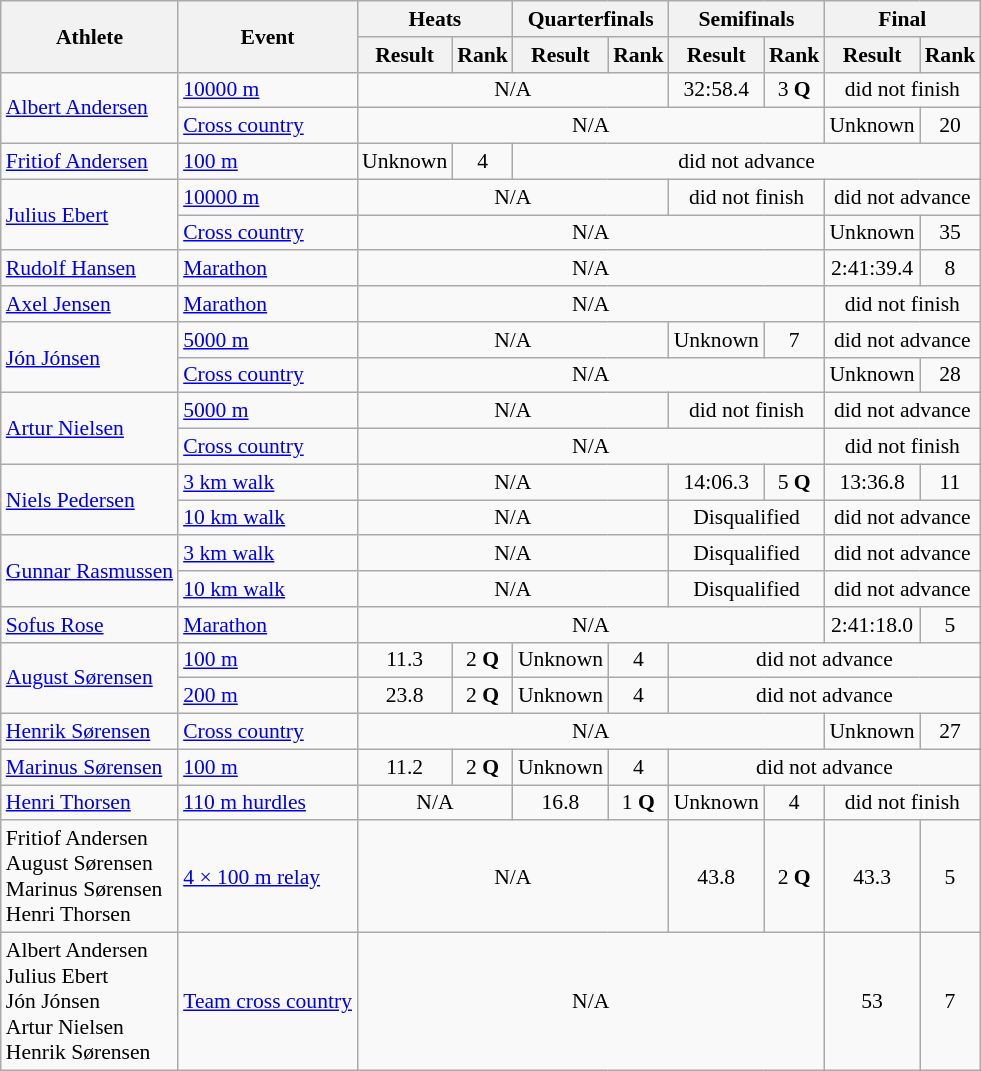<table class=wikitable style="font-size:90%">
<tr>
<th rowspan=2>Athlete</th>
<th rowspan=2>Event</th>
<th colspan=2>Heats</th>
<th colspan=2>Quarterfinals</th>
<th colspan=2>Semifinals</th>
<th colspan=2>Final</th>
</tr>
<tr>
<th>Result</th>
<th>Rank</th>
<th>Result</th>
<th>Rank</th>
<th>Result</th>
<th>Rank</th>
<th>Result</th>
<th>Rank</th>
</tr>
<tr>
<td rowspan=2><a href='#'>Albert Andersen</a></td>
<td><a href='#'>10000 m</a></td>
<td align=center colspan=4>N/A</td>
<td align=center>32:58.4</td>
<td align=center>3 <strong>Q</strong></td>
<td align=center colspan=2>did not finish</td>
</tr>
<tr>
<td><a href='#'>Cross country</a></td>
<td align=center colspan=6>N/A</td>
<td align=center>Unknown</td>
<td align=center>20</td>
</tr>
<tr>
<td><a href='#'>Fritiof Andersen</a></td>
<td><a href='#'>100 m</a></td>
<td align=center>Unknown</td>
<td align=center>4</td>
<td align=center colspan=6>did not advance</td>
</tr>
<tr>
<td rowspan=2><a href='#'>Julius Ebert</a></td>
<td><a href='#'>10000 m</a></td>
<td align=center colspan=4>N/A</td>
<td align=center colspan=2>did not finish</td>
<td align=center colspan=2>did not advance</td>
</tr>
<tr>
<td><a href='#'>Cross country</a></td>
<td align=center colspan=6>N/A</td>
<td align=center>Unknown</td>
<td align=center>35</td>
</tr>
<tr>
<td><a href='#'>Rudolf Hansen</a></td>
<td><a href='#'>Marathon</a></td>
<td align=center colspan=6>N/A</td>
<td align=center>2:41:39.4</td>
<td align=center>8</td>
</tr>
<tr>
<td><a href='#'>Axel Jensen</a></td>
<td><a href='#'>Marathon</a></td>
<td align=center colspan=6>N/A</td>
<td align=center colspan=2>did not finish</td>
</tr>
<tr>
<td rowspan=2><a href='#'>Jón Jónsen</a></td>
<td><a href='#'>5000 m</a></td>
<td align=center colspan=4>N/A</td>
<td align=center>Unknown</td>
<td align=center>7</td>
<td align=center colspan=2>did not advance</td>
</tr>
<tr>
<td><a href='#'>Cross country</a></td>
<td align=center colspan=6>N/A</td>
<td align=center>Unknown</td>
<td align=center>28</td>
</tr>
<tr>
<td rowspan=2><a href='#'>Artur Nielsen</a></td>
<td><a href='#'>5000 m</a></td>
<td align=center colspan=4>N/A</td>
<td align=center colspan=2>did not finish</td>
<td align=center colspan=2>did not advance</td>
</tr>
<tr>
<td><a href='#'>Cross country</a></td>
<td align=center colspan=6>N/A</td>
<td align=center colspan=2>did not finish</td>
</tr>
<tr>
<td rowspan=2><a href='#'>Niels Pedersen</a></td>
<td><a href='#'>3 km walk</a></td>
<td align=center colspan=4>N/A</td>
<td align=center>14:06.3</td>
<td align=center>5 <strong>Q</strong></td>
<td align=center>13:36.8</td>
<td align=center>11</td>
</tr>
<tr>
<td><a href='#'>10 km walk</a></td>
<td align=center colspan=4>N/A</td>
<td align=center colspan=2>Disqualified</td>
<td align=center colspan=2>did not advance</td>
</tr>
<tr>
<td rowspan=2><a href='#'>Gunnar Rasmussen</a></td>
<td><a href='#'>3 km walk</a></td>
<td align=center colspan=4>N/A</td>
<td align=center colspan=2>Disqualified</td>
<td align=center colspan=2>did not advance</td>
</tr>
<tr>
<td><a href='#'>10 km walk</a></td>
<td align=center colspan=4>N/A</td>
<td align=center colspan=2>Disqualified</td>
<td align=center colspan=2>did not advance</td>
</tr>
<tr>
<td><a href='#'>Sofus Rose</a></td>
<td><a href='#'>Marathon</a></td>
<td align=center colspan=6>N/A</td>
<td align=center>2:41:18.0</td>
<td align=center>5</td>
</tr>
<tr>
<td rowspan=2><a href='#'>August Sørensen</a></td>
<td><a href='#'>100 m</a></td>
<td align=center>11.3</td>
<td align=center>2 <strong>Q</strong></td>
<td align=center>Unknown</td>
<td align=center>4</td>
<td align=center colspan=4>did not advance</td>
</tr>
<tr>
<td><a href='#'>200 m</a></td>
<td align=center>23.8</td>
<td align=center>2 <strong>Q</strong></td>
<td align=center>Unknown</td>
<td align=center>4</td>
<td align=center colspan=4>did not advance</td>
</tr>
<tr>
<td><a href='#'>Henrik Sørensen</a></td>
<td><a href='#'>Cross country</a></td>
<td align=center colspan=6>N/A</td>
<td align=center>Unknown</td>
<td align=center>27</td>
</tr>
<tr>
<td><a href='#'>Marinus Sørensen</a></td>
<td><a href='#'>100 m</a></td>
<td align=center>11.2</td>
<td align=center>2 <strong>Q</strong></td>
<td align=center>Unknown</td>
<td align=center>4</td>
<td align=center colspan=4>did not advance</td>
</tr>
<tr>
<td><a href='#'>Henri Thorsen</a></td>
<td><a href='#'>110 m hurdles</a></td>
<td align=center colspan=2>N/A</td>
<td align=center>16.8</td>
<td align=center>1 <strong>Q</strong></td>
<td align=center>Unknown</td>
<td align=center>4</td>
<td align=center colspan=2>did not finish</td>
</tr>
<tr>
<td>Fritiof Andersen <br> August Sørensen <br> Marinus Sørensen <br> Henri Thorsen</td>
<td><a href='#'>4 × 100 m relay</a></td>
<td align=center colspan=4>N/A</td>
<td align=center>43.8</td>
<td align=center>2 <strong>Q</strong></td>
<td align=center>43.3</td>
<td align=center>5</td>
</tr>
<tr>
<td>Albert Andersen <br> Julius Ebert <br> Jón Jónsen <br> Artur Nielsen <br> Henrik Sørensen</td>
<td><a href='#'>Team cross country</a></td>
<td align=center colspan=6>N/A</td>
<td align=center>53</td>
<td align=center>7</td>
</tr>
</table>
